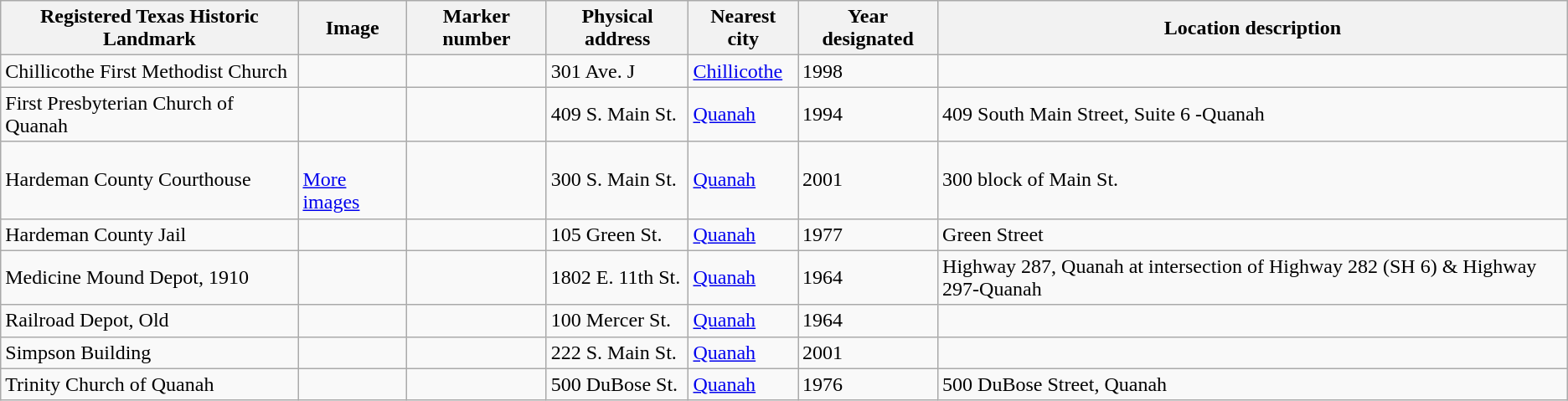<table class="wikitable sortable">
<tr>
<th>Registered Texas Historic Landmark</th>
<th>Image</th>
<th>Marker number</th>
<th>Physical address</th>
<th>Nearest city</th>
<th>Year designated</th>
<th>Location description</th>
</tr>
<tr>
<td>Chillicothe First Methodist Church</td>
<td></td>
<td></td>
<td>301 Ave. J<br></td>
<td><a href='#'>Chillicothe</a></td>
<td>1998</td>
<td></td>
</tr>
<tr>
<td>First Presbyterian Church of Quanah</td>
<td></td>
<td></td>
<td>409 S. Main St.<br></td>
<td><a href='#'>Quanah</a></td>
<td>1994</td>
<td>409 South Main Street, Suite 6 -Quanah</td>
</tr>
<tr>
<td>Hardeman County Courthouse</td>
<td><br> <a href='#'>More images</a></td>
<td></td>
<td>300 S. Main St.<br></td>
<td><a href='#'>Quanah</a></td>
<td>2001</td>
<td>300 block of Main St.</td>
</tr>
<tr>
<td>Hardeman County Jail</td>
<td></td>
<td></td>
<td>105 Green St.<br></td>
<td><a href='#'>Quanah</a></td>
<td>1977</td>
<td>Green Street</td>
</tr>
<tr>
<td>Medicine Mound Depot, 1910</td>
<td></td>
<td></td>
<td>1802 E. 11th St.<br></td>
<td><a href='#'>Quanah</a></td>
<td>1964</td>
<td>Highway 287, Quanah at intersection of Highway 282 (SH 6) & Highway 297-Quanah</td>
</tr>
<tr>
<td>Railroad Depot, Old</td>
<td></td>
<td></td>
<td>100 Mercer St.<br></td>
<td><a href='#'>Quanah</a></td>
<td>1964</td>
<td></td>
</tr>
<tr>
<td>Simpson Building</td>
<td></td>
<td></td>
<td>222 S. Main St.<br></td>
<td><a href='#'>Quanah</a></td>
<td>2001</td>
<td></td>
</tr>
<tr>
<td>Trinity Church of Quanah</td>
<td></td>
<td></td>
<td>500 DuBose St.<br></td>
<td><a href='#'>Quanah</a></td>
<td>1976</td>
<td>500 DuBose Street, Quanah</td>
</tr>
</table>
